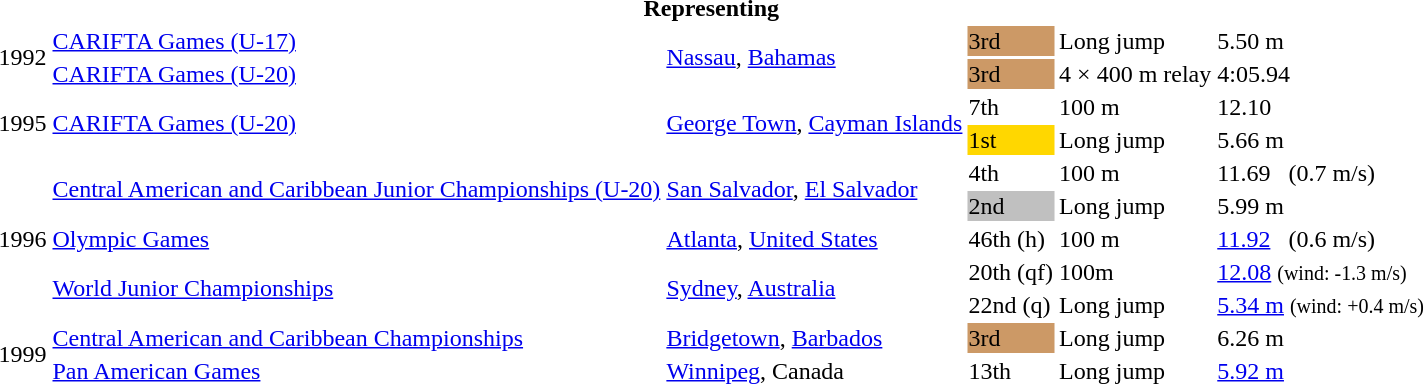<table>
<tr>
<th colspan="6">Representing </th>
</tr>
<tr>
<td rowspan = "2">1992</td>
<td><a href='#'>CARIFTA Games (U-17)</a></td>
<td rowspan = "2"><a href='#'>Nassau</a>, <a href='#'>Bahamas</a></td>
<td bgcolor=cc9966>3rd</td>
<td>Long jump</td>
<td>5.50 m</td>
</tr>
<tr>
<td><a href='#'>CARIFTA Games (U-20)</a></td>
<td bgcolor=cc9966>3rd</td>
<td>4 × 400 m relay</td>
<td>4:05.94</td>
</tr>
<tr>
<td rowspan = "2">1995</td>
<td rowspan = "2"><a href='#'>CARIFTA Games (U-20)</a></td>
<td rowspan = "2"><a href='#'>George Town</a>, <a href='#'>Cayman Islands</a></td>
<td>7th</td>
<td>100 m</td>
<td>12.10</td>
</tr>
<tr>
<td bgcolor=gold>1st</td>
<td>Long jump</td>
<td>5.66 m</td>
</tr>
<tr>
<td rowspan = "5">1996</td>
<td rowspan = "2"><a href='#'>Central American and Caribbean Junior Championships (U-20)</a></td>
<td rowspan = "2"><a href='#'>San Salvador</a>, <a href='#'>El Salvador</a></td>
<td>4th</td>
<td>100 m</td>
<td>11.69   (0.7 m/s)</td>
</tr>
<tr>
<td bgcolor=silver>2nd</td>
<td>Long jump</td>
<td>5.99 m</td>
</tr>
<tr>
<td><a href='#'>Olympic Games</a></td>
<td><a href='#'>Atlanta</a>, <a href='#'>United States</a></td>
<td>46th (h)</td>
<td>100 m</td>
<td><a href='#'>11.92</a>   (0.6 m/s)</td>
</tr>
<tr>
<td rowspan=2><a href='#'>World Junior Championships</a></td>
<td rowspan=2><a href='#'>Sydney</a>, <a href='#'>Australia</a></td>
<td>20th (qf)</td>
<td>100m</td>
<td><a href='#'>12.08</a> <small>(wind: -1.3 m/s)</small></td>
</tr>
<tr>
<td>22nd (q)</td>
<td>Long jump</td>
<td><a href='#'>5.34 m</a>  <small>(wind: +0.4 m/s)</small></td>
</tr>
<tr>
<td rowspan=2>1999</td>
<td><a href='#'>Central American and Caribbean Championships</a></td>
<td><a href='#'>Bridgetown</a>, <a href='#'>Barbados</a></td>
<td bgcolor=cc9966>3rd</td>
<td>Long jump</td>
<td>6.26 m</td>
</tr>
<tr>
<td><a href='#'>Pan American Games</a></td>
<td><a href='#'>Winnipeg</a>, Canada</td>
<td>13th</td>
<td>Long jump</td>
<td><a href='#'>5.92 m</a></td>
</tr>
</table>
